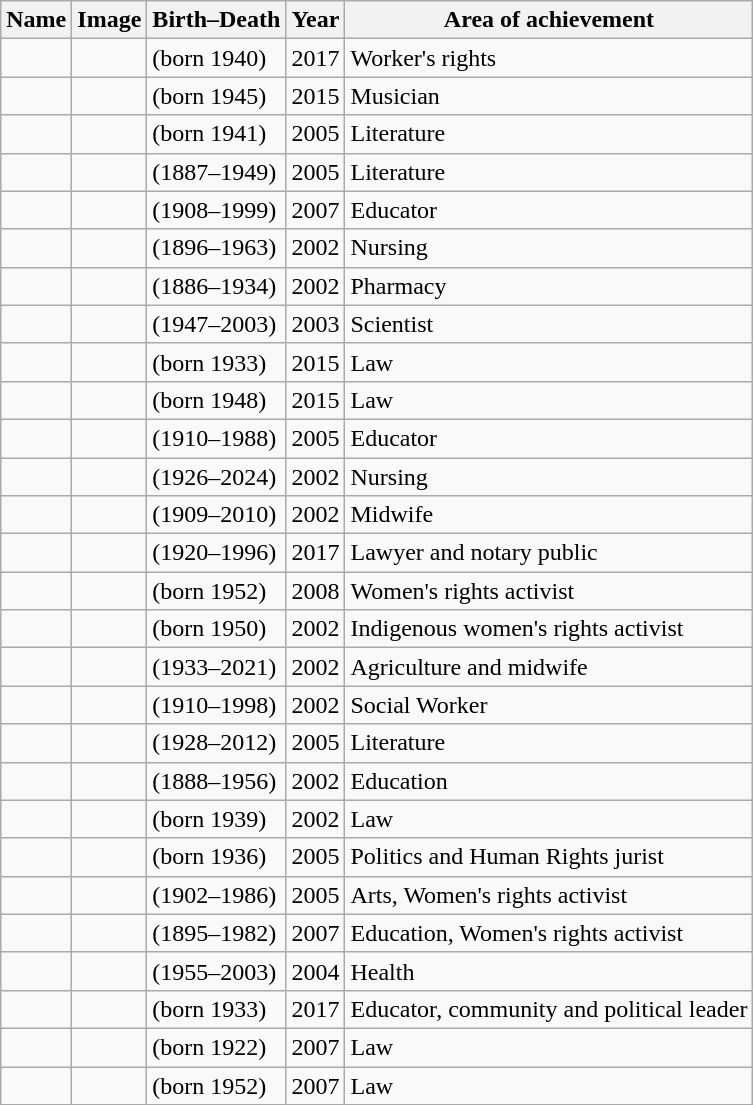<table class="wikitable sortable">
<tr>
<th scope="col"><strong>Name</strong></th>
<th scope="col" class="unsortable"><strong>Image</strong></th>
<th scope="col"><strong>Birth–Death</strong></th>
<th scope="col"><strong>Year</strong></th>
<th scope="col"><strong>Area of achievement</strong></th>
</tr>
<tr>
<td></td>
<td></td>
<td>(born 1940)</td>
<td>2017</td>
<td>Worker's rights</td>
</tr>
<tr>
<td></td>
<td></td>
<td>(born 1945)</td>
<td>2015</td>
<td>Musician</td>
</tr>
<tr>
<td></td>
<td></td>
<td>(born 1941)</td>
<td>2005</td>
<td>Literature</td>
</tr>
<tr>
<td></td>
<td></td>
<td>(1887–1949)</td>
<td>2005</td>
<td>Literature</td>
</tr>
<tr>
<td></td>
<td></td>
<td>(1908–1999)</td>
<td>2007</td>
<td>Educator</td>
</tr>
<tr>
<td></td>
<td></td>
<td>(1896–1963)</td>
<td>2002</td>
<td>Nursing</td>
</tr>
<tr>
<td></td>
<td></td>
<td>(1886–1934)</td>
<td>2002</td>
<td>Pharmacy</td>
</tr>
<tr>
<td></td>
<td></td>
<td>(1947–2003)</td>
<td>2003</td>
<td>Scientist</td>
</tr>
<tr>
<td></td>
<td></td>
<td>(born 1933)</td>
<td>2015</td>
<td>Law</td>
</tr>
<tr>
<td></td>
<td></td>
<td>(born 1948)</td>
<td>2015</td>
<td>Law</td>
</tr>
<tr>
<td></td>
<td></td>
<td>(1910–1988)</td>
<td>2005</td>
<td>Educator</td>
</tr>
<tr>
<td></td>
<td></td>
<td>(1926–2024)</td>
<td>2002</td>
<td>Nursing</td>
</tr>
<tr>
<td></td>
<td></td>
<td>(1909–2010)</td>
<td>2002</td>
<td>Midwife</td>
</tr>
<tr>
<td></td>
<td></td>
<td>(1920–1996)</td>
<td>2017</td>
<td>Lawyer and notary public</td>
</tr>
<tr>
<td></td>
<td></td>
<td>(born 1952)</td>
<td>2008</td>
<td>Women's rights activist</td>
</tr>
<tr>
<td></td>
<td></td>
<td>(born 1950)</td>
<td>2002</td>
<td>Indigenous women's rights activist</td>
</tr>
<tr>
<td></td>
<td></td>
<td>(1933–2021)</td>
<td>2002</td>
<td>Agriculture and midwife</td>
</tr>
<tr>
<td></td>
<td></td>
<td>(1910–1998)</td>
<td>2002</td>
<td>Social Worker</td>
</tr>
<tr>
<td></td>
<td></td>
<td>(1928–2012)</td>
<td>2005</td>
<td>Literature</td>
</tr>
<tr>
<td></td>
<td></td>
<td>(1888–1956)</td>
<td>2002</td>
<td>Education</td>
</tr>
<tr>
<td></td>
<td></td>
<td>(born 1939)</td>
<td>2002</td>
<td>Law</td>
</tr>
<tr>
<td></td>
<td></td>
<td>(born 1936)</td>
<td>2005</td>
<td>Politics and Human Rights jurist</td>
</tr>
<tr>
<td></td>
<td></td>
<td>(1902–1986)</td>
<td>2005</td>
<td>Arts, Women's rights activist</td>
</tr>
<tr>
<td></td>
<td></td>
<td>(1895–1982)</td>
<td>2007</td>
<td>Education, Women's rights activist</td>
</tr>
<tr>
<td></td>
<td></td>
<td>(1955–2003)</td>
<td>2004</td>
<td>Health</td>
</tr>
<tr>
<td></td>
<td></td>
<td>(born 1933)</td>
<td>2017</td>
<td>Educator, community and political leader</td>
</tr>
<tr>
<td></td>
<td></td>
<td>(born 1922)</td>
<td>2007</td>
<td>Law</td>
</tr>
<tr>
<td></td>
<td></td>
<td>(born 1952)</td>
<td>2007</td>
<td>Law</td>
</tr>
<tr>
</tr>
</table>
